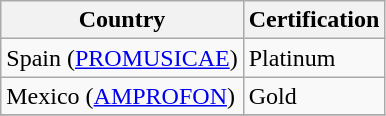<table class="wikitable">
<tr>
<th align="left">Country</th>
<th align="left">Certification</th>
</tr>
<tr>
<td align="left">Spain (<a href='#'>PROMUSICAE</a>)</td>
<td>Platinum</td>
</tr>
<tr>
<td align="left">Mexico (<a href='#'>AMPROFON</a>)</td>
<td>Gold</td>
</tr>
<tr>
</tr>
</table>
